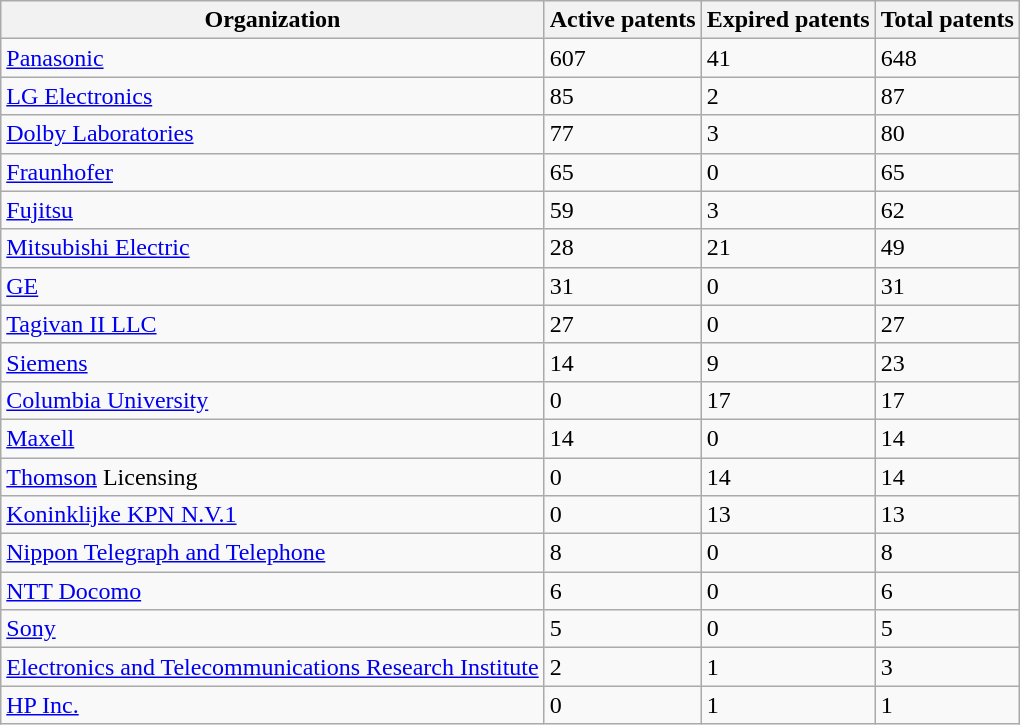<table class="wikitable sortable">
<tr>
<th>Organization</th>
<th>Active patents</th>
<th>Expired patents</th>
<th>Total patents</th>
</tr>
<tr>
<td><a href='#'>Panasonic</a></td>
<td>607</td>
<td>41</td>
<td>648</td>
</tr>
<tr>
<td><a href='#'>LG Electronics</a></td>
<td>85</td>
<td>2</td>
<td>87</td>
</tr>
<tr>
<td><a href='#'>Dolby Laboratories</a></td>
<td>77</td>
<td>3</td>
<td>80</td>
</tr>
<tr>
<td><a href='#'>Fraunhofer</a></td>
<td>65</td>
<td>0</td>
<td>65</td>
</tr>
<tr>
<td><a href='#'>Fujitsu</a></td>
<td>59</td>
<td>3</td>
<td>62</td>
</tr>
<tr>
<td><a href='#'>Mitsubishi Electric</a></td>
<td>28</td>
<td>21</td>
<td>49</td>
</tr>
<tr>
<td><a href='#'>GE</a></td>
<td>31</td>
<td>0</td>
<td>31</td>
</tr>
<tr>
<td><a href='#'>Tagivan II LLC</a></td>
<td>27</td>
<td>0</td>
<td>27</td>
</tr>
<tr>
<td><a href='#'>Siemens</a></td>
<td>14</td>
<td>9</td>
<td>23</td>
</tr>
<tr>
<td><a href='#'>Columbia University</a></td>
<td>0</td>
<td>17</td>
<td>17</td>
</tr>
<tr>
<td><a href='#'>Maxell</a></td>
<td>14</td>
<td>0</td>
<td>14</td>
</tr>
<tr>
<td><a href='#'>Thomson</a> Licensing</td>
<td>0</td>
<td>14</td>
<td>14</td>
</tr>
<tr>
<td><a href='#'>Koninklijke KPN N.V.1</a></td>
<td>0</td>
<td>13</td>
<td>13</td>
</tr>
<tr>
<td><a href='#'>Nippon Telegraph and Telephone</a></td>
<td>8</td>
<td>0</td>
<td>8</td>
</tr>
<tr>
<td><a href='#'>NTT Docomo</a></td>
<td>6</td>
<td>0</td>
<td>6</td>
</tr>
<tr>
<td><a href='#'>Sony</a></td>
<td>5</td>
<td>0</td>
<td>5</td>
</tr>
<tr>
<td><a href='#'>Electronics and Telecommunications Research Institute</a></td>
<td>2</td>
<td>1</td>
<td>3</td>
</tr>
<tr>
<td><a href='#'>HP Inc.</a></td>
<td>0</td>
<td>1</td>
<td>1</td>
</tr>
</table>
